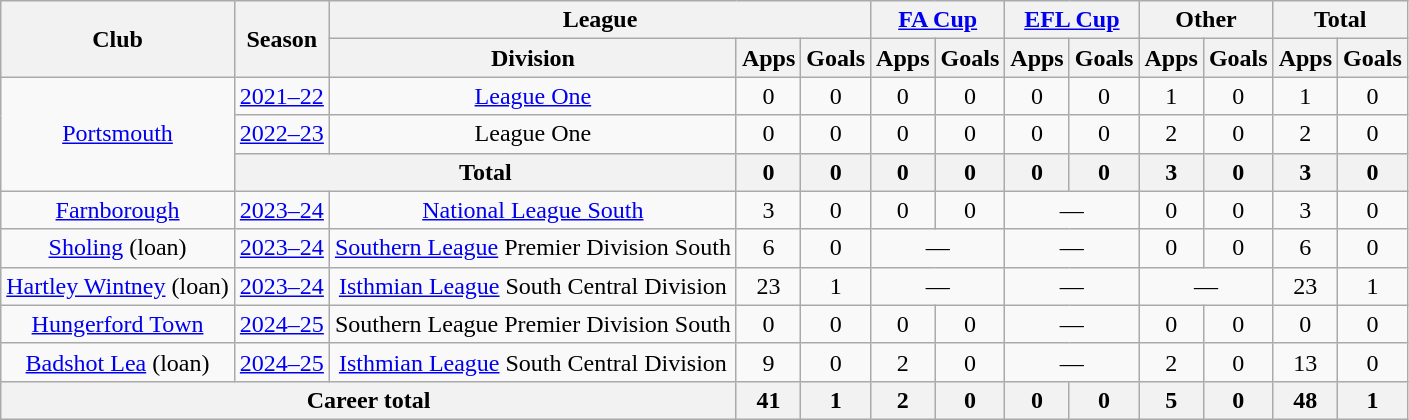<table class="wikitable" style="text-align:center;">
<tr>
<th rowspan="2">Club</th>
<th rowspan="2">Season</th>
<th colspan="3">League</th>
<th colspan="2"><a href='#'>FA Cup</a></th>
<th colspan="2"><a href='#'>EFL Cup</a></th>
<th colspan="2">Other</th>
<th colspan="2">Total</th>
</tr>
<tr>
<th>Division</th>
<th>Apps</th>
<th>Goals</th>
<th>Apps</th>
<th>Goals</th>
<th>Apps</th>
<th>Goals</th>
<th>Apps</th>
<th>Goals</th>
<th>Apps</th>
<th>Goals</th>
</tr>
<tr>
<td rowspan=3><a href='#'>Portsmouth</a></td>
<td><a href='#'>2021–22</a></td>
<td><a href='#'>League One</a></td>
<td>0</td>
<td>0</td>
<td>0</td>
<td>0</td>
<td>0</td>
<td>0</td>
<td>1</td>
<td>0</td>
<td>1</td>
<td>0</td>
</tr>
<tr>
<td><a href='#'>2022–23</a></td>
<td>League One</td>
<td>0</td>
<td>0</td>
<td>0</td>
<td>0</td>
<td>0</td>
<td>0</td>
<td>2</td>
<td>0</td>
<td>2</td>
<td>0</td>
</tr>
<tr>
<th colspan="2">Total</th>
<th>0</th>
<th>0</th>
<th>0</th>
<th>0</th>
<th>0</th>
<th>0</th>
<th>3</th>
<th>0</th>
<th>3</th>
<th>0</th>
</tr>
<tr>
<td><a href='#'>Farnborough</a></td>
<td><a href='#'>2023–24</a></td>
<td><a href='#'>National League South</a></td>
<td>3</td>
<td>0</td>
<td>0</td>
<td>0</td>
<td colspan="2">—</td>
<td>0</td>
<td>0</td>
<td>3</td>
<td>0</td>
</tr>
<tr>
<td><a href='#'>Sholing</a> (loan)</td>
<td><a href='#'>2023–24</a></td>
<td><a href='#'>Southern League</a> Premier Division South</td>
<td>6</td>
<td>0</td>
<td colspan="2">—</td>
<td colspan="2">—</td>
<td>0</td>
<td>0</td>
<td>6</td>
<td>0</td>
</tr>
<tr>
<td><a href='#'>Hartley Wintney</a> (loan)</td>
<td><a href='#'>2023–24</a></td>
<td><a href='#'>Isthmian League</a> South Central Division</td>
<td>23</td>
<td>1</td>
<td colspan="2">—</td>
<td colspan="2">—</td>
<td colspan="2">—</td>
<td>23</td>
<td>1</td>
</tr>
<tr>
<td><a href='#'>Hungerford Town</a></td>
<td><a href='#'>2024–25</a></td>
<td>Southern League Premier Division South</td>
<td>0</td>
<td>0</td>
<td>0</td>
<td>0</td>
<td colspan="2">—</td>
<td>0</td>
<td>0</td>
<td>0</td>
<td>0</td>
</tr>
<tr>
<td><a href='#'>Badshot Lea</a> (loan)</td>
<td><a href='#'>2024–25</a></td>
<td><a href='#'>Isthmian League</a> South Central Division</td>
<td>9</td>
<td>0</td>
<td>2</td>
<td>0</td>
<td colspan="2">—</td>
<td>2</td>
<td>0</td>
<td>13</td>
<td>0</td>
</tr>
<tr>
<th colspan="3">Career total</th>
<th>41</th>
<th>1</th>
<th>2</th>
<th>0</th>
<th>0</th>
<th>0</th>
<th>5</th>
<th>0</th>
<th>48</th>
<th>1</th>
</tr>
</table>
